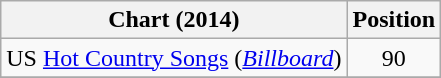<table class="wikitable sortable">
<tr>
<th scope="col">Chart (2014)</th>
<th scope="col">Position</th>
</tr>
<tr>
<td>US <a href='#'>Hot Country Songs</a> (<em><a href='#'>Billboard</a></em>)</td>
<td align="center">90</td>
</tr>
<tr>
</tr>
</table>
